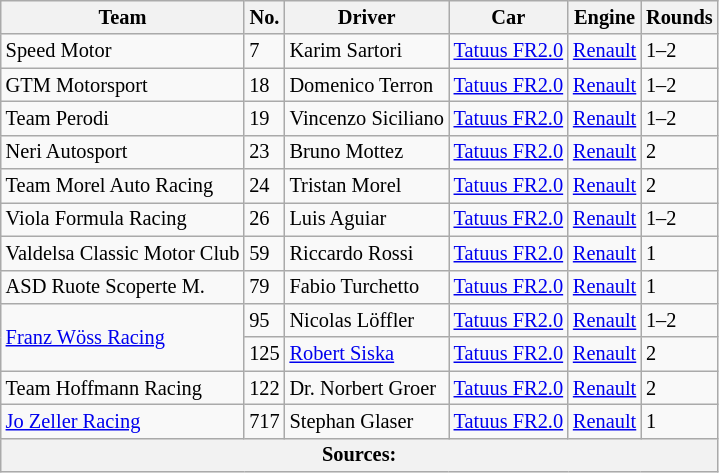<table class="wikitable" style="font-size: 85%">
<tr>
<th>Team</th>
<th>No.</th>
<th>Driver</th>
<th>Car</th>
<th>Engine</th>
<th>Rounds</th>
</tr>
<tr>
<td> Speed Motor</td>
<td>7</td>
<td> Karim Sartori</td>
<td><a href='#'>Tatuus FR2.0</a></td>
<td><a href='#'>Renault</a></td>
<td>1–2</td>
</tr>
<tr>
<td> GTM Motorsport</td>
<td>18</td>
<td> Domenico Terron</td>
<td><a href='#'>Tatuus FR2.0</a></td>
<td><a href='#'>Renault</a></td>
<td>1–2</td>
</tr>
<tr>
<td> Team Perodi</td>
<td>19</td>
<td> Vincenzo Siciliano</td>
<td><a href='#'>Tatuus FR2.0</a></td>
<td><a href='#'>Renault</a></td>
<td>1–2</td>
</tr>
<tr>
<td> Neri Autosport</td>
<td>23</td>
<td> Bruno Mottez</td>
<td><a href='#'>Tatuus FR2.0</a></td>
<td><a href='#'>Renault</a></td>
<td>2</td>
</tr>
<tr>
<td> Team Morel Auto Racing</td>
<td>24</td>
<td> Tristan Morel</td>
<td><a href='#'>Tatuus FR2.0</a></td>
<td><a href='#'>Renault</a></td>
<td>2</td>
</tr>
<tr>
<td> Viola Formula Racing</td>
<td>26</td>
<td> Luis Aguiar</td>
<td><a href='#'>Tatuus FR2.0</a></td>
<td><a href='#'>Renault</a></td>
<td>1–2</td>
</tr>
<tr>
<td> Valdelsa Classic Motor Club</td>
<td>59</td>
<td> Riccardo Rossi</td>
<td><a href='#'>Tatuus FR2.0</a></td>
<td><a href='#'>Renault</a></td>
<td>1</td>
</tr>
<tr>
<td> ASD Ruote Scoperte M.</td>
<td>79</td>
<td> Fabio Turchetto</td>
<td><a href='#'>Tatuus FR2.0</a></td>
<td><a href='#'>Renault</a></td>
<td>1</td>
</tr>
<tr>
<td rowspan="2"> <a href='#'>Franz Wöss Racing</a></td>
<td>95</td>
<td> Nicolas Löffler</td>
<td><a href='#'>Tatuus FR2.0</a></td>
<td><a href='#'>Renault</a></td>
<td>1–2</td>
</tr>
<tr>
<td>125</td>
<td> <a href='#'>Robert Siska</a></td>
<td><a href='#'>Tatuus FR2.0</a></td>
<td><a href='#'>Renault</a></td>
<td>2</td>
</tr>
<tr>
<td> Team Hoffmann Racing</td>
<td>122</td>
<td> Dr. Norbert Groer</td>
<td><a href='#'>Tatuus FR2.0</a></td>
<td><a href='#'>Renault</a></td>
<td>2</td>
</tr>
<tr>
<td> <a href='#'>Jo Zeller Racing</a></td>
<td>717</td>
<td> Stephan Glaser</td>
<td><a href='#'>Tatuus FR2.0</a></td>
<td><a href='#'>Renault</a></td>
<td>1</td>
</tr>
<tr>
<th colspan="6">Sources: </th>
</tr>
</table>
